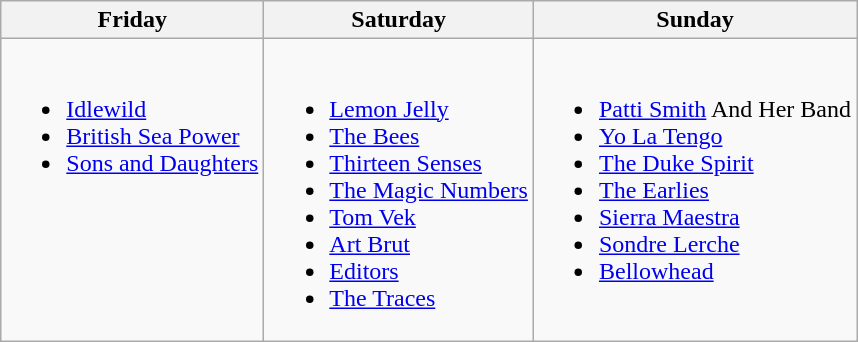<table class="wikitable">
<tr>
<th>Friday</th>
<th>Saturday</th>
<th>Sunday</th>
</tr>
<tr>
<td valign=top><br><ul><li><a href='#'>Idlewild</a></li><li><a href='#'>British Sea Power</a></li><li><a href='#'>Sons and Daughters</a></li></ul></td>
<td valign=top><br><ul><li><a href='#'>Lemon Jelly</a></li><li><a href='#'>The Bees</a></li><li><a href='#'>Thirteen Senses</a></li><li><a href='#'>The Magic Numbers</a></li><li><a href='#'>Tom Vek</a></li><li><a href='#'>Art Brut</a></li><li><a href='#'>Editors</a></li><li><a href='#'>The Traces</a></li></ul></td>
<td valign=top><br><ul><li><a href='#'>Patti Smith</a> And Her Band</li><li><a href='#'>Yo La Tengo</a></li><li><a href='#'>The Duke Spirit</a></li><li><a href='#'>The Earlies</a></li><li><a href='#'>Sierra Maestra</a></li><li><a href='#'>Sondre Lerche</a></li><li><a href='#'>Bellowhead</a></li></ul></td>
</tr>
</table>
